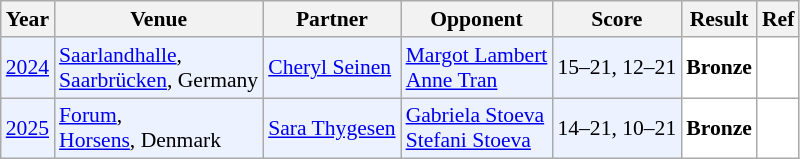<table class="sortable wikitable" style="font-size: 90%">
<tr>
<th>Year</th>
<th>Venue</th>
<th>Partner</th>
<th>Opponent</th>
<th>Score</th>
<th>Result</th>
<th>Ref</th>
</tr>
<tr style="background:#ECF2FF">
<td align="center"><a href='#'>2024</a></td>
<td align="left"><a href='#'>Saarlandhalle</a>,<br><a href='#'>Saarbrücken</a>, Germany</td>
<td align="left"> <a href='#'>Cheryl Seinen</a></td>
<td align="left"> <a href='#'>Margot Lambert</a><br> <a href='#'>Anne Tran</a></td>
<td align="left">15–21, 12–21</td>
<td style="text-align:left; background:white"> <strong>Bronze</strong></td>
<td style="text-align:center; background:white"></td>
</tr>
<tr style="background:#ECF2FF">
<td align="center"><a href='#'>2025</a></td>
<td align="left"><a href='#'>Forum</a>,<br><a href='#'>Horsens</a>, Denmark</td>
<td align="left"> <a href='#'>Sara Thygesen</a></td>
<td align="left"> <a href='#'>Gabriela Stoeva</a><br> <a href='#'>Stefani Stoeva</a></td>
<td align="left">14–21, 10–21</td>
<td style="text-align:left; background:white"> <strong>Bronze</strong></td>
<td style="text-align:center; background:white"></td>
</tr>
</table>
